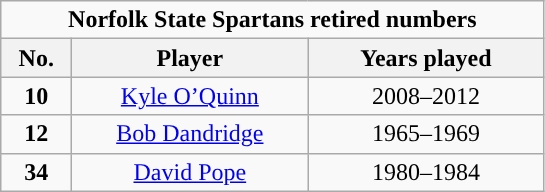<table class="wikitable sortable" style="text-align:center">
<tr>
<td colspan="3"><strong>Norfolk State Spartans retired numbers</strong></td>
</tr>
<tr>
<th width=40px>No.</th>
<th width=150px>Player</th>
<th width=150px>Years played</th>
</tr>
<tr>
<td><strong>10</strong></td>
<td><a href='#'>Kyle O’Quinn</a></td>
<td>2008–2012</td>
</tr>
<tr>
<td><strong>12</strong></td>
<td><a href='#'>Bob Dandridge</a></td>
<td>1965–1969</td>
</tr>
<tr>
<td><strong>34</strong></td>
<td><a href='#'>David Pope</a></td>
<td>1980–1984</td>
</tr>
</table>
